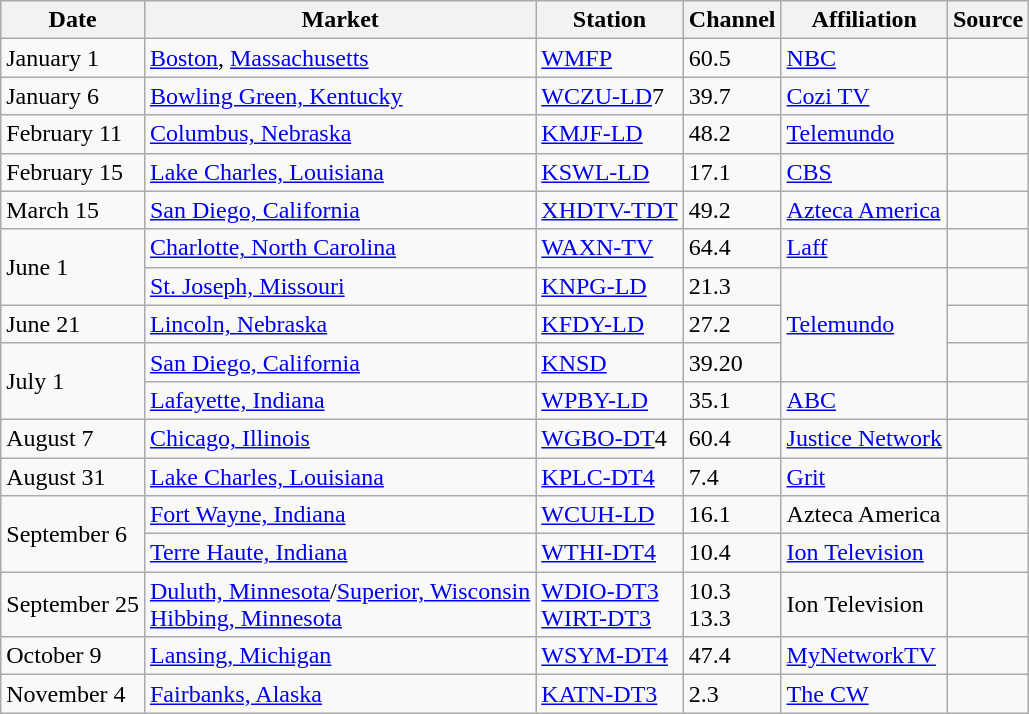<table class="wikitable">
<tr>
<th>Date</th>
<th>Market</th>
<th>Station</th>
<th>Channel</th>
<th>Affiliation</th>
<th>Source</th>
</tr>
<tr>
<td>January 1</td>
<td><a href='#'>Boston</a>, <a href='#'>Massachusetts</a><br></td>
<td><a href='#'>WMFP</a></td>
<td>60.5</td>
<td><a href='#'>NBC</a><br></td>
<td></td>
</tr>
<tr>
<td>January 6</td>
<td><a href='#'>Bowling Green, Kentucky</a></td>
<td><a href='#'>WCZU-LD</a>7</td>
<td>39.7</td>
<td><a href='#'>Cozi TV</a></td>
<td></td>
</tr>
<tr>
<td>February 11</td>
<td><a href='#'>Columbus, Nebraska</a></td>
<td><a href='#'>KMJF-LD</a></td>
<td>48.2</td>
<td><a href='#'>Telemundo</a></td>
<td></td>
</tr>
<tr>
<td>February 15</td>
<td><a href='#'>Lake Charles, Louisiana</a></td>
<td><a href='#'>KSWL-LD</a></td>
<td>17.1</td>
<td><a href='#'>CBS</a></td>
<td></td>
</tr>
<tr>
<td>March 15</td>
<td><a href='#'>San Diego, California</a></td>
<td><a href='#'>XHDTV-TDT</a></td>
<td>49.2</td>
<td><a href='#'>Azteca America</a><br></td>
<td></td>
</tr>
<tr>
<td rowspan="2">June 1</td>
<td><a href='#'>Charlotte, North Carolina</a><br></td>
<td><a href='#'>WAXN-TV</a></td>
<td>64.4</td>
<td><a href='#'>Laff</a><br></td>
<td></td>
</tr>
<tr>
<td><a href='#'>St. Joseph, Missouri</a></td>
<td><a href='#'>KNPG-LD</a></td>
<td>21.3</td>
<td rowspan="3"><a href='#'>Telemundo</a></td>
<td></td>
</tr>
<tr>
<td>June 21</td>
<td><a href='#'>Lincoln, Nebraska</a></td>
<td><a href='#'>KFDY-LD</a></td>
<td>27.2</td>
<td></td>
</tr>
<tr>
<td rowspan="2">July 1</td>
<td><a href='#'>San Diego, California</a></td>
<td><a href='#'>KNSD</a></td>
<td>39.20</td>
<td></td>
</tr>
<tr>
<td><a href='#'>Lafayette, Indiana</a></td>
<td><a href='#'>WPBY-LD</a></td>
<td>35.1</td>
<td><a href='#'>ABC</a></td>
<td></td>
</tr>
<tr>
<td>August 7</td>
<td><a href='#'>Chicago, Illinois</a></td>
<td><a href='#'>WGBO-DT</a>4</td>
<td>60.4</td>
<td><a href='#'>Justice Network</a></td>
<td></td>
</tr>
<tr>
<td>August 31</td>
<td><a href='#'>Lake Charles, Louisiana</a></td>
<td><a href='#'>KPLC-DT4</a></td>
<td>7.4</td>
<td><a href='#'>Grit</a></td>
<td></td>
</tr>
<tr>
<td rowspan="2">September 6</td>
<td><a href='#'>Fort Wayne, Indiana</a></td>
<td><a href='#'>WCUH-LD</a></td>
<td>16.1</td>
<td>Azteca America</td>
<td></td>
</tr>
<tr>
<td><a href='#'>Terre Haute, Indiana</a></td>
<td><a href='#'>WTHI-DT4</a></td>
<td>10.4</td>
<td><a href='#'>Ion Television</a><br></td>
<td></td>
</tr>
<tr>
<td>September 25</td>
<td><a href='#'>Duluth, Minnesota</a>/<a href='#'>Superior, Wisconsin</a><br><a href='#'>Hibbing, Minnesota</a></td>
<td><a href='#'>WDIO-DT3<br>WIRT-DT3</a></td>
<td>10.3<br>13.3</td>
<td>Ion Television</td>
<td></td>
</tr>
<tr>
<td>October 9</td>
<td><a href='#'>Lansing, Michigan</a></td>
<td><a href='#'>WSYM-DT4</a></td>
<td>47.4</td>
<td><a href='#'>MyNetworkTV</a><br></td>
<td></td>
</tr>
<tr>
<td>November 4</td>
<td><a href='#'>Fairbanks, Alaska</a></td>
<td><a href='#'>KATN-DT3</a></td>
<td>2.3</td>
<td><a href='#'>The CW</a><br></td>
<td></td>
</tr>
</table>
